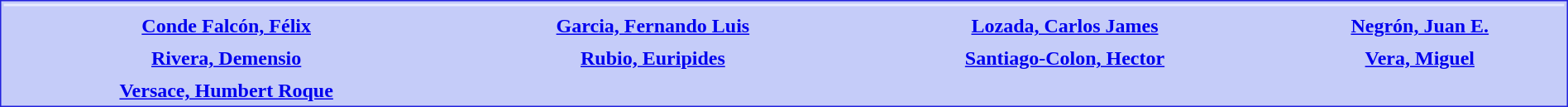<table style="float: left; width: 100%; margin-bottom: 0.5em; border: #2222dd solid 1px; background-color: #c5ccf9; margin: auto;">
<tr>
<td colspan="9" text-align="center" style="background-color: #e8ecff;"></td>
</tr>
<tr>
<td align="center"></td>
<td align="center"></td>
<td align="center"></td>
<td align="center"></td>
</tr>
<tr>
<td align="center"><strong><a href='#'>Conde Falcón, Félix</a></strong></td>
<td align="center"><strong><a href='#'>Garcia, Fernando Luis</a></strong></td>
<td align="center"><strong><a href='#'>Lozada, Carlos James</a></strong></td>
<td align="center"><strong><a href='#'>Negrón, Juan E.</a></strong></td>
</tr>
<tr>
<td align="center"></td>
<td align="center"></td>
<td align="center"></td>
<td align="center"></td>
</tr>
<tr>
<td align="center"><strong><a href='#'>Rivera, Demensio</a></strong></td>
<td align="center"><strong><a href='#'>Rubio, Euripides</a></strong></td>
<td align="center"><strong><a href='#'>Santiago-Colon, Hector</a></strong></td>
<td align="center"><strong><a href='#'>Vera, Miguel</a></strong></td>
</tr>
<tr>
<td align="center"></td>
</tr>
<tr>
<td align="center"><strong><a href='#'>Versace, Humbert Roque</a></strong></td>
</tr>
</table>
